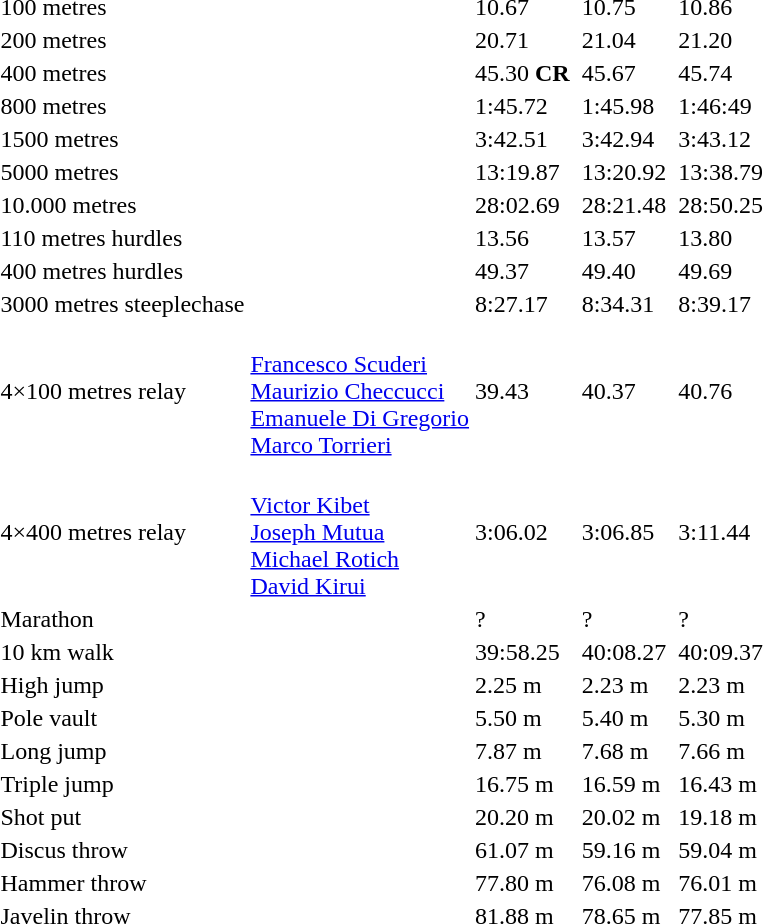<table>
<tr>
<td>100 metres</td>
<td></td>
<td>10.67</td>
<td></td>
<td>10.75</td>
<td></td>
<td>10.86</td>
</tr>
<tr>
<td>200 metres</td>
<td></td>
<td>20.71</td>
<td></td>
<td>21.04</td>
<td></td>
<td>21.20</td>
</tr>
<tr>
<td>400 metres</td>
<td></td>
<td>45.30 <strong>CR</strong></td>
<td></td>
<td>45.67</td>
<td></td>
<td>45.74</td>
</tr>
<tr>
<td>800 metres</td>
<td></td>
<td>1:45.72</td>
<td></td>
<td>1:45.98</td>
<td></td>
<td>1:46:49</td>
</tr>
<tr>
<td>1500 metres</td>
<td></td>
<td>3:42.51</td>
<td></td>
<td>3:42.94</td>
<td></td>
<td>3:43.12</td>
</tr>
<tr>
<td>5000 metres</td>
<td></td>
<td>13:19.87</td>
<td></td>
<td>13:20.92</td>
<td></td>
<td>13:38.79</td>
</tr>
<tr>
<td>10.000 metres</td>
<td></td>
<td>28:02.69</td>
<td></td>
<td>28:21.48</td>
<td></td>
<td>28:50.25</td>
</tr>
<tr>
<td>110 metres hurdles</td>
<td></td>
<td>13.56</td>
<td></td>
<td>13.57</td>
<td></td>
<td>13.80</td>
</tr>
<tr>
<td>400 metres hurdles</td>
<td></td>
<td>49.37</td>
<td></td>
<td>49.40</td>
<td></td>
<td>49.69</td>
</tr>
<tr>
<td>3000 metres steeplechase</td>
<td></td>
<td>8:27.17</td>
<td></td>
<td>8:34.31</td>
<td></td>
<td>8:39.17</td>
</tr>
<tr>
<td>4×100 metres relay</td>
<td><br><a href='#'>Francesco Scuderi</a><br><a href='#'>Maurizio Checcucci</a><br><a href='#'>Emanuele Di Gregorio</a><br><a href='#'>Marco Torrieri</a></td>
<td>39.43</td>
<td></td>
<td>40.37</td>
<td></td>
<td>40.76</td>
</tr>
<tr>
<td>4×400 metres relay</td>
<td><br><a href='#'>Victor Kibet</a><br><a href='#'>Joseph Mutua</a><br><a href='#'>Michael Rotich</a><br><a href='#'>David Kirui</a></td>
<td>3:06.02</td>
<td></td>
<td>3:06.85</td>
<td></td>
<td>3:11.44</td>
</tr>
<tr>
<td>Marathon</td>
<td></td>
<td>?</td>
<td></td>
<td>?</td>
<td></td>
<td>?</td>
</tr>
<tr>
<td>10 km walk</td>
<td></td>
<td>39:58.25</td>
<td></td>
<td>40:08.27</td>
<td></td>
<td>40:09.37</td>
</tr>
<tr>
<td>High jump</td>
<td></td>
<td>2.25 m</td>
<td></td>
<td>2.23 m</td>
<td></td>
<td>2.23 m</td>
</tr>
<tr>
<td>Pole vault</td>
<td></td>
<td>5.50 m</td>
<td></td>
<td>5.40 m</td>
<td></td>
<td>5.30 m</td>
</tr>
<tr>
<td>Long jump</td>
<td></td>
<td>7.87 m</td>
<td></td>
<td>7.68 m</td>
<td></td>
<td>7.66 m</td>
</tr>
<tr>
<td>Triple jump</td>
<td></td>
<td>16.75 m</td>
<td></td>
<td>16.59 m</td>
<td></td>
<td>16.43 m</td>
</tr>
<tr>
<td>Shot put</td>
<td></td>
<td>20.20 m</td>
<td></td>
<td>20.02 m</td>
<td></td>
<td>19.18 m</td>
</tr>
<tr>
<td>Discus throw</td>
<td></td>
<td>61.07 m</td>
<td></td>
<td>59.16 m</td>
<td></td>
<td>59.04 m</td>
</tr>
<tr>
<td>Hammer throw</td>
<td></td>
<td>77.80 m</td>
<td></td>
<td>76.08 m</td>
<td></td>
<td>76.01 m</td>
</tr>
<tr>
<td>Javelin throw</td>
<td></td>
<td>81.88 m</td>
<td></td>
<td>78.65 m</td>
<td></td>
<td>77.85 m</td>
</tr>
</table>
